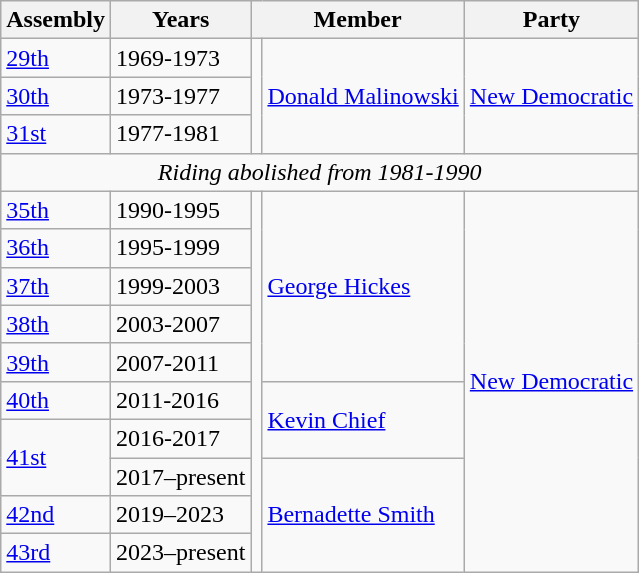<table class="wikitable">
<tr>
<th>Assembly</th>
<th>Years</th>
<th colspan="2">Member</th>
<th>Party<br></th>
</tr>
<tr>
<td><a href='#'>29th</a></td>
<td>1969-1973</td>
<td rowspan=3 ></td>
<td rowspan=3><a href='#'>Donald Malinowski</a></td>
<td rowspan=3><a href='#'>New Democratic</a></td>
</tr>
<tr>
<td><a href='#'>30th</a></td>
<td>1973-1977</td>
</tr>
<tr>
<td><a href='#'>31st</a></td>
<td>1977-1981</td>
</tr>
<tr>
<td align="center" colspan=5><em>Riding abolished from 1981-1990</em></td>
</tr>
<tr>
<td><a href='#'>35th</a></td>
<td>1990-1995</td>
<td rowspan=10 ></td>
<td rowspan=5><a href='#'>George Hickes</a></td>
<td rowspan=10><a href='#'>New Democratic</a></td>
</tr>
<tr>
<td><a href='#'>36th</a></td>
<td>1995-1999</td>
</tr>
<tr>
<td><a href='#'>37th</a></td>
<td>1999-2003</td>
</tr>
<tr>
<td><a href='#'>38th</a></td>
<td>2003-2007</td>
</tr>
<tr>
<td><a href='#'>39th</a></td>
<td>2007-2011</td>
</tr>
<tr>
<td><a href='#'>40th</a></td>
<td>2011-2016</td>
<td rowspan=2><a href='#'>Kevin Chief</a></td>
</tr>
<tr>
<td rowspan=2><a href='#'>41st</a></td>
<td>2016-2017</td>
</tr>
<tr>
<td>2017–present</td>
<td rowspan=3><a href='#'>Bernadette Smith</a></td>
</tr>
<tr>
<td><a href='#'>42nd</a></td>
<td>2019–2023</td>
</tr>
<tr>
<td><a href='#'>43rd</a></td>
<td>2023–present</td>
</tr>
</table>
